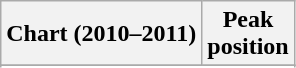<table class="wikitable sortable plainrowheaders" style="text-align:center">
<tr>
<th scope="col">Chart (2010–2011)</th>
<th scope="col">Peak<br>position</th>
</tr>
<tr>
</tr>
<tr>
</tr>
</table>
